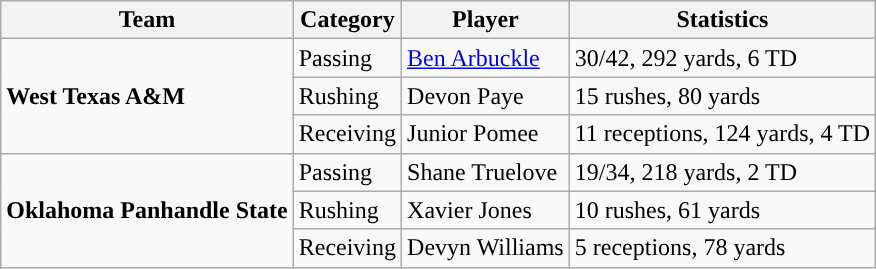<table class="wikitable" style="float: left;">
<tr>
<th>Team</th>
<th>Category</th>
<th>Player</th>
<th>Statistics</th>
</tr>
<tr>
<td rowspan=3><strong>West Texas A&M</strong></td>
<td>Passing</td>
<td><a href='#'>Ben Arbuckle</a></td>
<td>30/42, 292 yards, 6 TD</td>
</tr>
<tr>
<td>Rushing</td>
<td>Devon Paye</td>
<td>15 rushes, 80 yards</td>
</tr>
<tr>
<td>Receiving</td>
<td>Junior Pomee</td>
<td>11 receptions, 124 yards, 4 TD</td>
</tr>
<tr>
<td rowspan=3><strong>Oklahoma Panhandle State</strong></td>
<td>Passing</td>
<td>Shane Truelove</td>
<td>19/34, 218 yards, 2 TD</td>
</tr>
<tr>
<td>Rushing</td>
<td>Xavier Jones</td>
<td>10 rushes, 61 yards</td>
</tr>
<tr>
<td>Receiving</td>
<td>Devyn Williams</td>
<td>5 receptions, 78 yards</td>
</tr>
</table>
